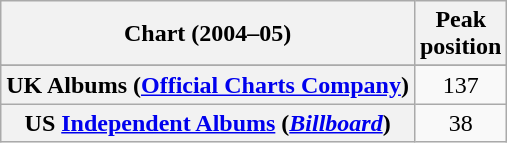<table class="wikitable sortable plainrowheaders" style="text-align:center">
<tr>
<th>Chart (2004–05)</th>
<th>Peak<br>position</th>
</tr>
<tr>
</tr>
<tr>
<th scope="row">UK Albums (<a href='#'>Official Charts Company</a>)</th>
<td>137</td>
</tr>
<tr>
<th scope="row">US <a href='#'>Independent Albums</a> (<em><a href='#'>Billboard</a></em>)</th>
<td>38</td>
</tr>
</table>
